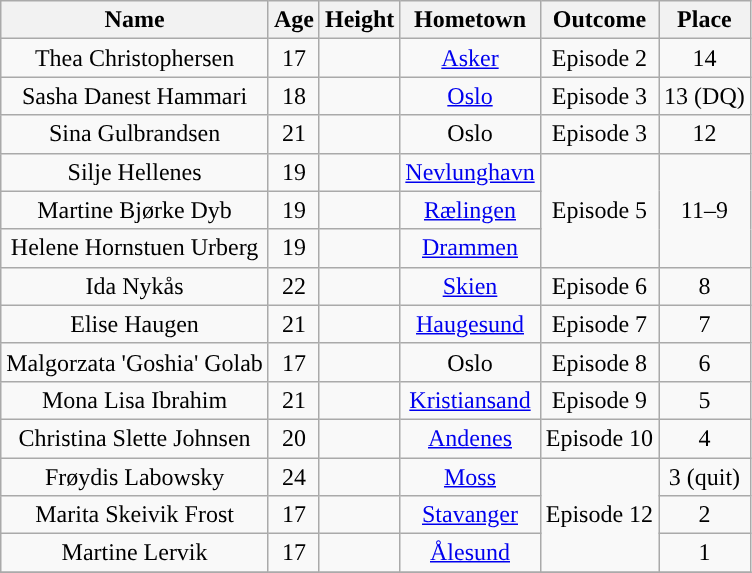<table class="wikitable sortable" style="text-align:center;">
<tr>
<th>Name</th>
<th>Age</th>
<th>Height</th>
<th>Hometown</th>
<th>Outcome</th>
<th>Place</th>
</tr>
<tr>
<td>Thea Christophersen</td>
<td>17</td>
<td></td>
<td><a href='#'>Asker</a></td>
<td>Episode 2</td>
<td>14</td>
</tr>
<tr>
<td>Sasha Danest Hammari</td>
<td>18</td>
<td></td>
<td><a href='#'>Oslo</a></td>
<td>Episode 3</td>
<td>13 (DQ)</td>
</tr>
<tr>
<td>Sina Gulbrandsen</td>
<td>21</td>
<td></td>
<td>Oslo</td>
<td>Episode 3</td>
<td>12</td>
</tr>
<tr>
<td>Silje Hellenes</td>
<td>19</td>
<td></td>
<td><a href='#'>Nevlunghavn</a></td>
<td rowspan="3">Episode 5</td>
<td rowspan="3">11–9</td>
</tr>
<tr>
<td>Martine Bjørke Dyb</td>
<td>19</td>
<td></td>
<td><a href='#'>Rælingen</a></td>
</tr>
<tr>
<td>Helene Hornstuen Urberg</td>
<td>19</td>
<td></td>
<td><a href='#'>Drammen</a></td>
</tr>
<tr>
<td>Ida Nykås</td>
<td>22</td>
<td></td>
<td><a href='#'>Skien</a></td>
<td>Episode 6</td>
<td>8</td>
</tr>
<tr>
<td>Elise Haugen</td>
<td>21</td>
<td></td>
<td><a href='#'>Haugesund</a></td>
<td>Episode 7</td>
<td>7</td>
</tr>
<tr>
<td>Malgorzata 'Goshia' Golab</td>
<td>17</td>
<td></td>
<td>Oslo</td>
<td>Episode 8</td>
<td>6</td>
</tr>
<tr>
<td>Mona Lisa Ibrahim</td>
<td>21</td>
<td></td>
<td><a href='#'>Kristiansand</a></td>
<td>Episode 9</td>
<td>5</td>
</tr>
<tr>
<td>Christina Slette Johnsen</td>
<td>20</td>
<td></td>
<td><a href='#'>Andenes</a></td>
<td>Episode 10</td>
<td>4</td>
</tr>
<tr>
<td>Frøydis Labowsky</td>
<td>24</td>
<td></td>
<td><a href='#'>Moss</a></td>
<td rowspan="3">Episode 12</td>
<td>3 (quit)</td>
</tr>
<tr>
<td>Marita Skeivik Frost</td>
<td>17</td>
<td></td>
<td><a href='#'>Stavanger</a></td>
<td>2</td>
</tr>
<tr>
<td>Martine Lervik</td>
<td>17</td>
<td></td>
<td><a href='#'>Ålesund</a></td>
<td>1</td>
</tr>
<tr>
</tr>
</table>
